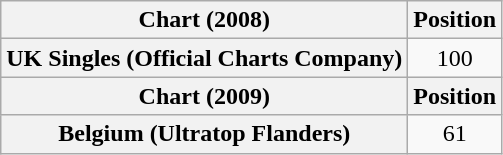<table class="wikitable plainrowheaders">
<tr>
<th>Chart (2008)</th>
<th>Position</th>
</tr>
<tr>
<th scope="row">UK Singles (Official Charts Company)</th>
<td style="text-align:center">100</td>
</tr>
<tr>
<th>Chart (2009)</th>
<th>Position</th>
</tr>
<tr>
<th scope="row">Belgium (Ultratop Flanders)</th>
<td style="text-align:center">61</td>
</tr>
</table>
